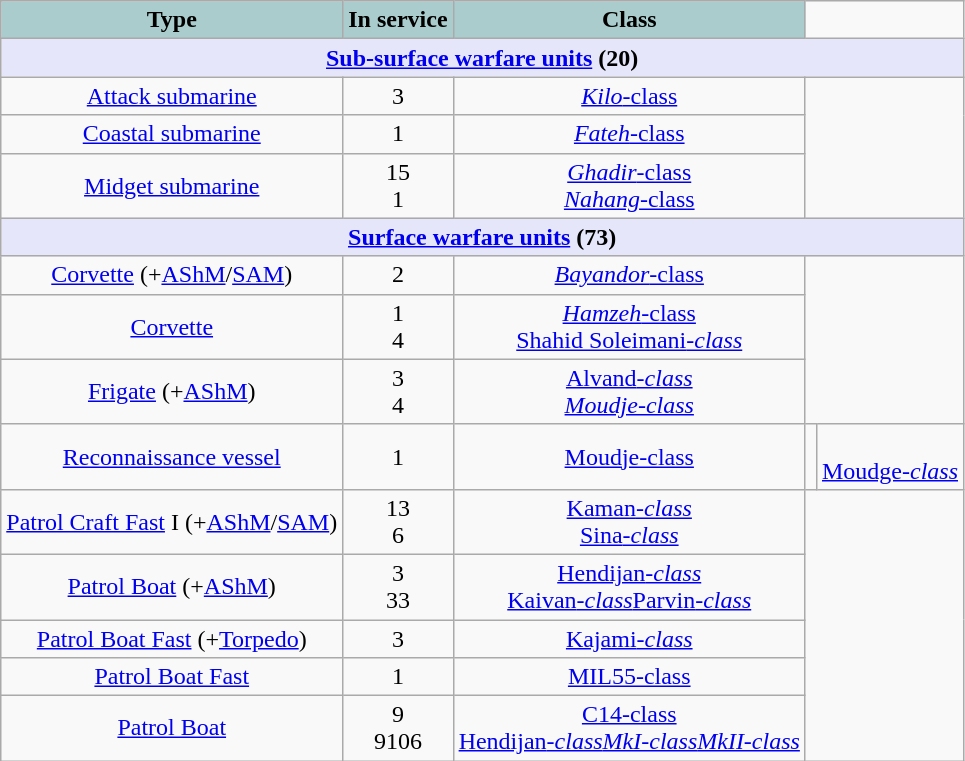<table class="wikitable" style="text-align: center">
<tr>
<th style="text-align:center; background:#acc;">Type</th>
<th style="text-align: center; background:#acc;">In service</th>
<th style="text-align:l center; background:#acc;">Class</th>
</tr>
<tr>
<th style="align: center; background: lavender;" colspan="7"><a href='#'>Sub-surface warfare units</a> (20)</th>
</tr>
<tr>
<td><a href='#'>Attack submarine</a></td>
<td>3</td>
<td><a href='#'><em>Kilo</em>-class</a></td>
</tr>
<tr>
<td><a href='#'>Coastal submarine</a></td>
<td>1</td>
<td><a href='#'><em>Fateh</em>-class</a></td>
</tr>
<tr>
<td><a href='#'>Midget submarine</a></td>
<td>15<br>1</td>
<td><a href='#'><em>Ghadir</em>-class</a><br><a href='#'><em>Nahang</em>-class</a></td>
</tr>
<tr>
<th style="align: center; background: lavender;" colspan="7"><a href='#'>Surface warfare units</a> (73)</th>
</tr>
<tr>
<td><a href='#'>Corvette</a> (+<a href='#'>AShM</a>/<a href='#'>SAM</a>)</td>
<td>2</td>
<td><a href='#'><em>Bayandor</em>-class</a></td>
</tr>
<tr>
<td><a href='#'>Corvette</a></td>
<td>1<br>4</td>
<td><a href='#'><em>Hamzeh</em>-class</a><br><a href='#'>Shahid Soleimani<em>-class</a></td>
</tr>
<tr>
<td><a href='#'>Frigate</a> (+<a href='#'>AShM</a>)</td>
<td>3<br>4</td>
<td><a href='#'></em>Alvand<em>-class</a><br><a href='#'>Moudje-class</a></td>
</tr>
<tr>
<td><a href='#'>Reconnaissance vessel</a></td>
<td>1</td>
<td><a href='#'>Moudje-class</a></td>
<td></td>
<td><br><a href='#'></em>Moudge<em>-class</a></td>
</tr>
<tr>
<td><a href='#'>Patrol Craft Fast</a> I (+<a href='#'>AShM</a>/<a href='#'>SAM</a>)</td>
<td>13<br>6</td>
<td><a href='#'></em>Kaman<em>-class</a><br><a href='#'></em>Sina<em>-class</a></td>
</tr>
<tr>
<td><a href='#'>Patrol Boat</a> (+<a href='#'>AShM</a>)</td>
<td>3<br>33</td>
<td><a href='#'></em>Hendijan<em>-class</a><br><a href='#'></em>Kaivan<em>-class</a><a href='#'></em>Parvin<em>-class</a></td>
</tr>
<tr>
<td><a href='#'>Patrol Boat Fast</a> (+<a href='#'>Torpedo</a>)</td>
<td>3</td>
<td><a href='#'></em>Kajami<em>-class</a></td>
</tr>
<tr>
<td><a href='#'>Patrol Boat Fast</a></td>
<td>1</td>
<td><a href='#'>MIL55-class</a></td>
</tr>
<tr>
<td><a href='#'>Patrol Boat</a></td>
<td>9<br>9106</td>
<td><a href='#'>C14-class</a><br><a href='#'></em>Hendijan<em>-class</a><a href='#'>MkI-class</a><a href='#'>MkII-class</a></td>
</tr>
</table>
